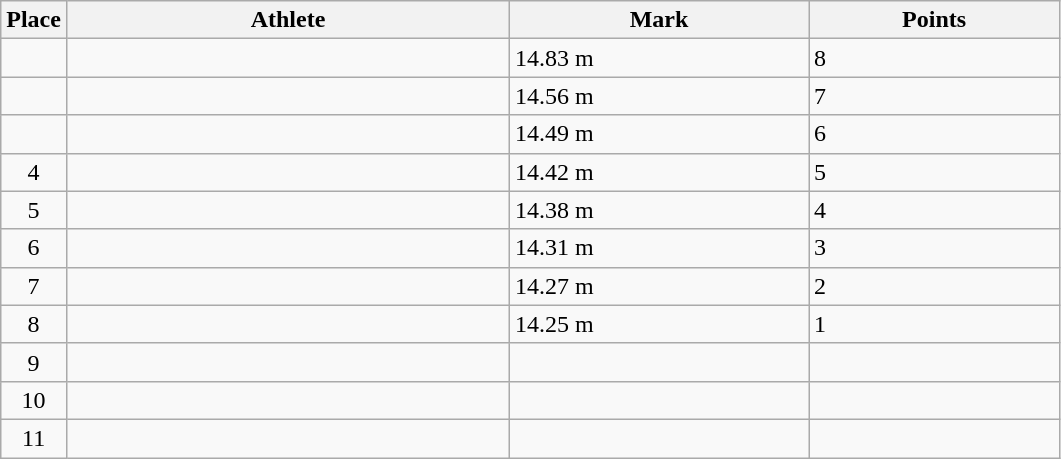<table class=wikitable>
<tr>
<th>Place</th>
<th style="width:18em">Athlete</th>
<th style="width:12em">Mark</th>
<th style="width:10em">Points</th>
</tr>
<tr>
<td align=center></td>
<td></td>
<td>14.83 m </td>
<td>8</td>
</tr>
<tr>
<td align=center></td>
<td></td>
<td>14.56 m </td>
<td>7</td>
</tr>
<tr>
<td align=center></td>
<td></td>
<td>14.49 m </td>
<td>6</td>
</tr>
<tr>
<td align=center>4</td>
<td></td>
<td>14.42 m  </td>
<td>5</td>
</tr>
<tr>
<td align=center>5</td>
<td></td>
<td>14.38 m </td>
<td>4</td>
</tr>
<tr>
<td align=center>6</td>
<td></td>
<td>14.31 m </td>
<td>3</td>
</tr>
<tr>
<td align=center>7</td>
<td></td>
<td>14.27 m  </td>
<td>2</td>
</tr>
<tr>
<td align=center>8</td>
<td></td>
<td>14.25 m </td>
<td>1</td>
</tr>
<tr>
<td align=center>9</td>
<td></td>
<td> </td>
<td></td>
</tr>
<tr>
<td align=center>10</td>
<td></td>
<td> </td>
<td></td>
</tr>
<tr>
<td align=center>11</td>
<td></td>
<td> </td>
<td></td>
</tr>
</table>
